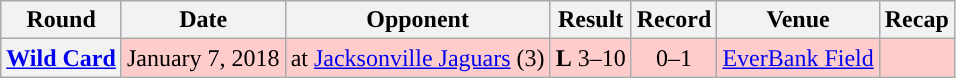<table class="wikitable" style="text-align:center">
<tr>
<th>Round</th>
<th>Date</th>
<th>Opponent</th>
<th>Result</th>
<th>Record</th>
<th>Venue</th>
<th>Recap</th>
</tr>
<tr style="background:#fcc">
<th><a href='#'>Wild Card</a></th>
<td>January 7, 2018</td>
<td>at <a href='#'>Jacksonville Jaguars</a> (3)</td>
<td><strong>L</strong> 3–10</td>
<td>0–1</td>
<td><a href='#'>EverBank Field</a></td>
<td></td>
</tr>
</table>
